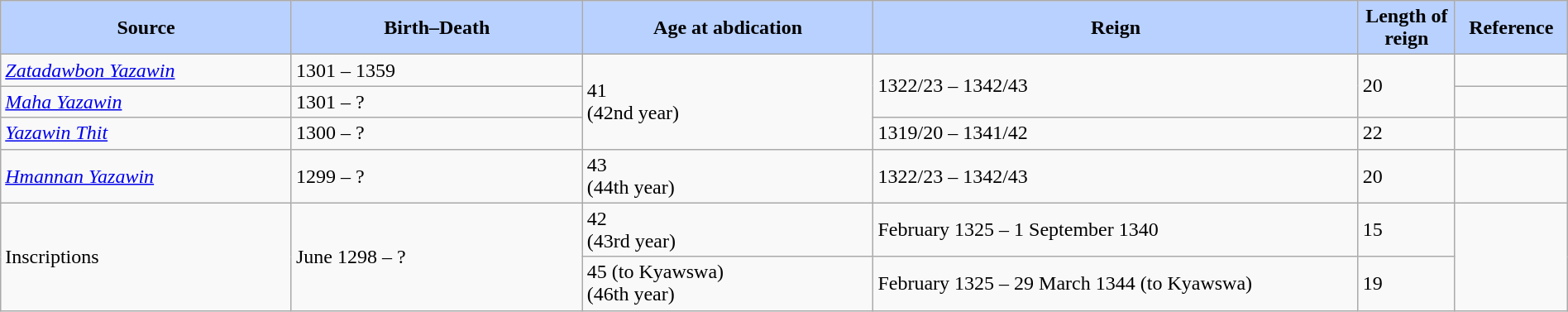<table width=100% class="wikitable">
<tr>
<th style="background-color:#B9D1FF" width=15%>Source</th>
<th style="background-color:#B9D1FF" width=15%>Birth–Death</th>
<th style="background-color:#B9D1FF" width=15%>Age at abdication</th>
<th style="background-color:#B9D1FF" width=25%>Reign</th>
<th style="background-color:#B9D1FF" width=5%>Length of reign</th>
<th style="background-color:#B9D1FF" width=5%>Reference</th>
</tr>
<tr>
<td><em><a href='#'>Zatadawbon Yazawin</a></em></td>
<td> 1301 –  1359</td>
<td rowspan="3">41 <br> (42nd year)</td>
<td rowspan="2">1322/23 – 1342/43</td>
<td rowspan="2">20</td>
<td></td>
</tr>
<tr>
<td><em><a href='#'>Maha Yazawin</a></em></td>
<td> 1301 – ?</td>
<td></td>
</tr>
<tr>
<td><em><a href='#'>Yazawin Thit</a></em></td>
<td> 1300 – ?</td>
<td>1319/20 – 1341/42</td>
<td>22</td>
<td></td>
</tr>
<tr>
<td><em><a href='#'>Hmannan Yazawin</a></em></td>
<td> 1299 – ?</td>
<td>43 <br> (44th year)</td>
<td>1322/23 – 1342/43</td>
<td>20</td>
<td></td>
</tr>
<tr>
<td rowspan="2">Inscriptions</td>
<td rowspan="2">June 1298 – ?</td>
<td>42 <br> (43rd year)</td>
<td> February 1325 – 1 September 1340</td>
<td>15</td>
<td rowspan="2"></td>
</tr>
<tr>
<td>45 (to Kyawswa) <br> (46th year)</td>
<td> February 1325 – 29 March 1344 (to Kyawswa)</td>
<td>19</td>
</tr>
</table>
